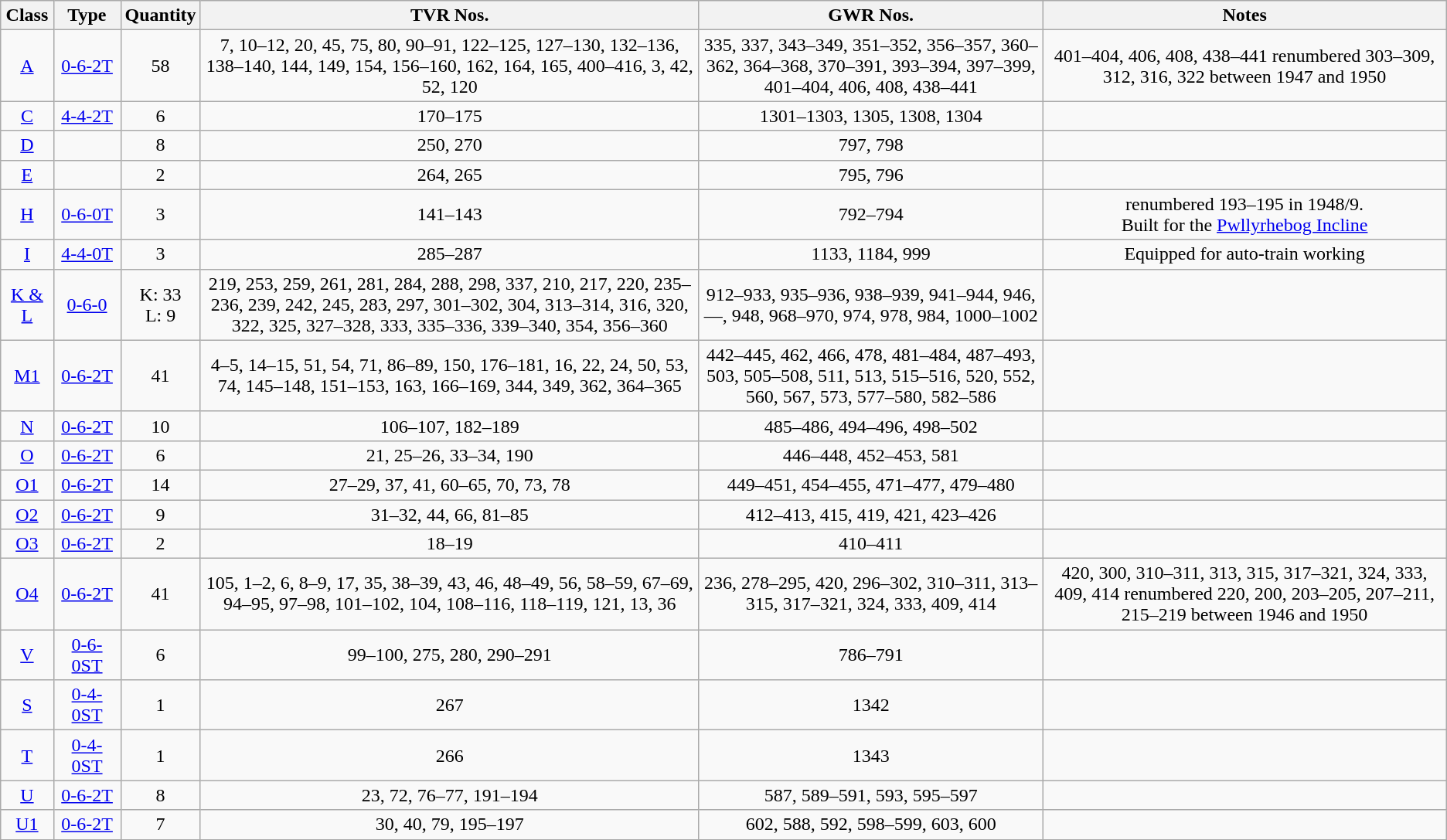<table class=wikitable style=text-align:center>
<tr>
<th>Class</th>
<th>  Type  </th>
<th>Quantity</th>
<th>TVR Nos.</th>
<th>GWR Nos.</th>
<th>Notes</th>
</tr>
<tr>
<td><a href='#'>A</a></td>
<td><a href='#'>0-6-2T</a></td>
<td>58</td>
<td>7, 10–12, 20, 45, 75, 80, 90–91, 122–125, 127–130, 132–136, 138–140, 144, 149, 154, 156–160, 162, 164, 165, 400–416, 3, 42, 52, 120</td>
<td>335, 337, 343–349, 351–352, 356–357, 360–362, 364–368, 370–391, 393–394, 397–399, 401–404, 406, 408, 438–441</td>
<td>401–404, 406, 408, 438–441 renumbered 303–309, 312, 316, 322 between 1947 and 1950</td>
</tr>
<tr>
<td><a href='#'>C</a></td>
<td><a href='#'>4-4-2T</a></td>
<td>6</td>
<td>170–175</td>
<td>1301–1303, 1305, 1308, 1304</td>
<td></td>
</tr>
<tr>
<td><a href='#'>D</a></td>
<td></td>
<td>8</td>
<td>250, 270</td>
<td>797, 798</td>
<td></td>
</tr>
<tr>
<td><a href='#'>E</a></td>
<td></td>
<td>2</td>
<td>264, 265</td>
<td>795, 796</td>
<td></td>
</tr>
<tr>
<td><a href='#'>H</a></td>
<td><a href='#'>0-6-0T</a></td>
<td>3</td>
<td>141–143</td>
<td>792–794</td>
<td>renumbered 193–195 in 1948/9.<br>Built for the <a href='#'>Pwllyrhebog Incline</a></td>
</tr>
<tr>
<td><a href='#'>I</a></td>
<td><a href='#'>4-4-0T</a></td>
<td>3</td>
<td>285–287</td>
<td>1133, 1184, 999</td>
<td>Equipped for auto-train working</td>
</tr>
<tr>
<td><a href='#'>K & L</a></td>
<td><a href='#'>0-6-0</a></td>
<td>K: 33<br>L: 9</td>
<td>219, 253, 259, 261, 281, 284, 288, 298, 337, 210, 217, 220, 235–236, 239, 242, 245, 283, 297, 301–302, 304, 313–314, 316, 320, 322, 325, 327–328, 333, 335–336, 339–340, 354, 356–360</td>
<td>912–933, 935–936, 938–939, 941–944, 946, —, 948, 968–970, 974, 978, 984, 1000–1002</td>
<td></td>
</tr>
<tr>
<td><a href='#'>M1</a></td>
<td><a href='#'>0-6-2T</a></td>
<td>41</td>
<td>4–5, 14–15, 51, 54, 71, 86–89, 150, 176–181, 16, 22, 24, 50, 53, 74, 145–148, 151–153, 163, 166–169, 344, 349, 362, 364–365</td>
<td>442–445, 462, 466, 478, 481–484, 487–493, 503, 505–508, 511, 513, 515–516, 520, 552, 560, 567, 573, 577–580, 582–586</td>
<td></td>
</tr>
<tr>
<td><a href='#'>N</a></td>
<td><a href='#'>0-6-2T</a></td>
<td>10</td>
<td>106–107, 182–189</td>
<td>485–486, 494–496, 498–502</td>
<td></td>
</tr>
<tr>
<td><a href='#'>O</a></td>
<td><a href='#'>0-6-2T</a></td>
<td>6</td>
<td>21, 25–26, 33–34, 190</td>
<td>446–448, 452–453, 581</td>
<td></td>
</tr>
<tr>
<td><a href='#'>O1</a></td>
<td><a href='#'>0-6-2T</a></td>
<td>14</td>
<td>27–29, 37, 41, 60–65, 70, 73, 78</td>
<td>449–451, 454–455, 471–477, 479–480</td>
<td></td>
</tr>
<tr>
<td><a href='#'>O2</a></td>
<td><a href='#'>0-6-2T</a></td>
<td>9</td>
<td>31–32, 44, 66, 81–85</td>
<td>412–413, 415, 419, 421, 423–426</td>
<td></td>
</tr>
<tr>
<td><a href='#'>O3</a></td>
<td><a href='#'>0-6-2T</a></td>
<td>2</td>
<td>18–19</td>
<td>410–411</td>
<td></td>
</tr>
<tr>
<td><a href='#'>O4</a></td>
<td><a href='#'>0-6-2T</a></td>
<td>41</td>
<td>105, 1–2, 6, 8–9, 17, 35, 38–39, 43, 46, 48–49, 56, 58–59, 67–69, 94–95, 97–98, 101–102, 104, 108–116, 118–119, 121, 13, 36</td>
<td>236, 278–295, 420, 296–302, 310–311, 313–315, 317–321, 324, 333, 409, 414</td>
<td>420, 300, 310–311, 313, 315, 317–321, 324, 333, 409, 414 renumbered 220, 200, 203–205, 207–211, 215–219 between 1946 and 1950</td>
</tr>
<tr>
<td><a href='#'>V</a></td>
<td><a href='#'>0-6-0ST</a></td>
<td>6</td>
<td>99–100, 275, 280, 290–291</td>
<td>786–791</td>
<td></td>
</tr>
<tr>
<td><a href='#'>S</a></td>
<td><a href='#'>0-4-0ST</a></td>
<td>1</td>
<td>267</td>
<td>1342</td>
<td></td>
</tr>
<tr>
<td><a href='#'>T</a></td>
<td><a href='#'>0-4-0ST</a></td>
<td>1</td>
<td>266</td>
<td>1343</td>
<td></td>
</tr>
<tr>
<td><a href='#'>U</a></td>
<td><a href='#'>0-6-2T</a></td>
<td>8</td>
<td>23, 72, 76–77, 191–194</td>
<td>587, 589–591, 593, 595–597</td>
<td></td>
</tr>
<tr>
<td><a href='#'>U1</a></td>
<td><a href='#'>0-6-2T</a></td>
<td>7</td>
<td>30, 40, 79, 195–197</td>
<td>602, 588, 592, 598–599, 603, 600</td>
<td></td>
</tr>
<tr>
</tr>
</table>
